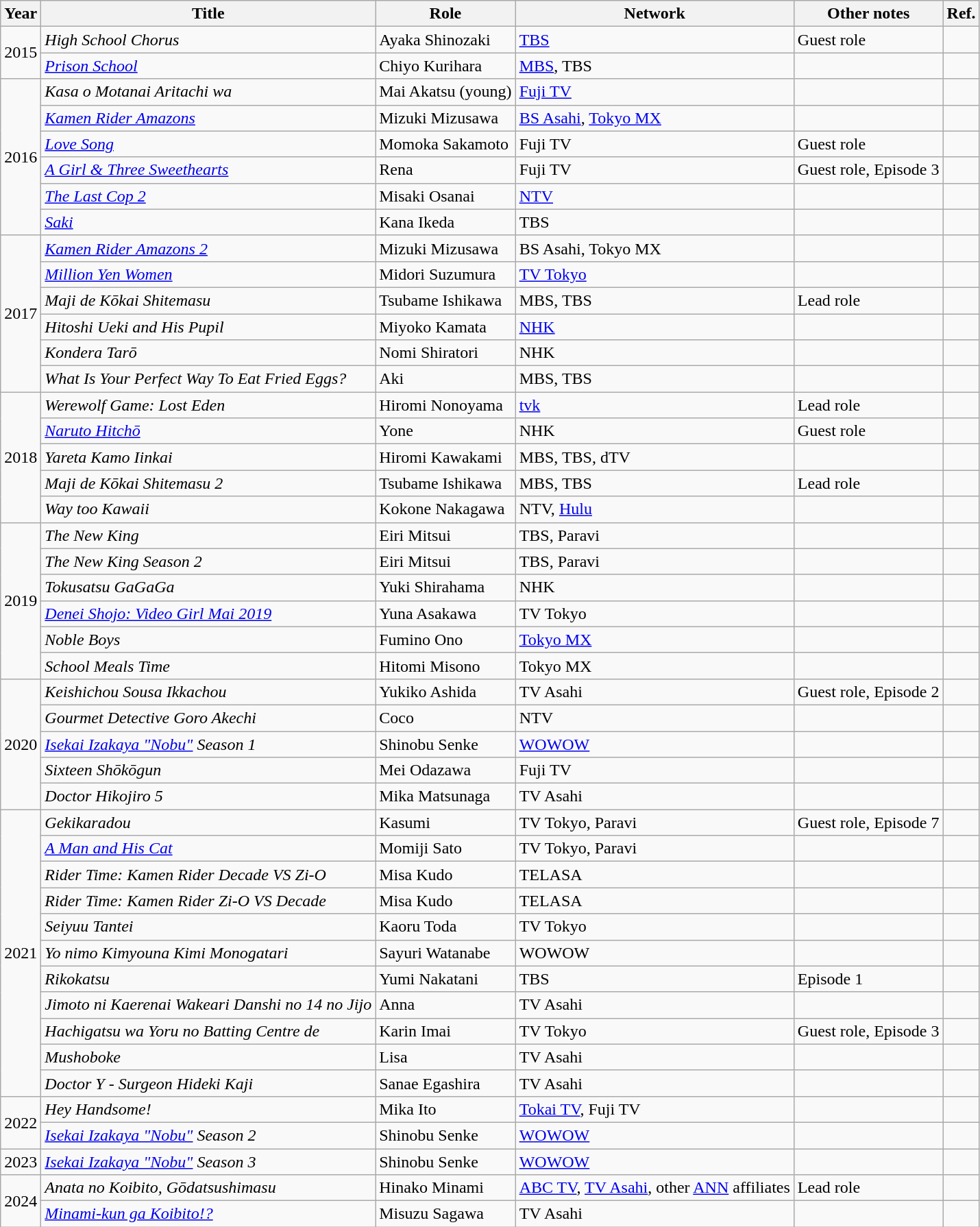<table class="wikitable">
<tr>
<th>Year</th>
<th>Title</th>
<th>Role</th>
<th>Network</th>
<th>Other notes</th>
<th>Ref.</th>
</tr>
<tr>
<td rowspan="2">2015</td>
<td><em>High School Chorus</em></td>
<td>Ayaka Shinozaki</td>
<td><a href='#'>TBS</a></td>
<td>Guest role</td>
<td></td>
</tr>
<tr>
<td><em><a href='#'>Prison School</a></em></td>
<td>Chiyo Kurihara</td>
<td><a href='#'>MBS</a>, TBS</td>
<td></td>
<td></td>
</tr>
<tr>
<td rowspan="6">2016</td>
<td><em>Kasa o Motanai Aritachi wa</em></td>
<td>Mai Akatsu (young)</td>
<td><a href='#'>Fuji TV</a></td>
<td></td>
<td></td>
</tr>
<tr>
<td><em><a href='#'>Kamen Rider Amazons</a></em></td>
<td>Mizuki Mizusawa</td>
<td><a href='#'>BS Asahi</a>, <a href='#'>Tokyo MX</a></td>
<td></td>
<td></td>
</tr>
<tr |>
<td><a href='#'><em>Love Song</em></a></td>
<td>Momoka Sakamoto</td>
<td>Fuji TV</td>
<td>Guest role</td>
<td></td>
</tr>
<tr>
<td><em><a href='#'>A Girl & Three Sweethearts</a></em></td>
<td>Rena</td>
<td>Fuji TV</td>
<td>Guest role, Episode 3</td>
<td></td>
</tr>
<tr>
<td><em><a href='#'>The Last Cop 2</a></em></td>
<td>Misaki Osanai</td>
<td><a href='#'>NTV</a></td>
<td></td>
<td></td>
</tr>
<tr>
<td><em><a href='#'>Saki</a></em></td>
<td>Kana Ikeda</td>
<td>TBS</td>
<td></td>
<td></td>
</tr>
<tr>
<td rowspan="6">2017</td>
<td><em><a href='#'>Kamen Rider Amazons 2</a></em></td>
<td>Mizuki Mizusawa</td>
<td>BS Asahi, Tokyo MX</td>
<td></td>
<td></td>
</tr>
<tr>
<td><em><a href='#'>Million Yen Women</a></em></td>
<td>Midori Suzumura</td>
<td><a href='#'>TV Tokyo</a></td>
<td></td>
<td></td>
</tr>
<tr>
<td><em>Maji de Kōkai Shitemasu</em></td>
<td>Tsubame Ishikawa</td>
<td>MBS, TBS</td>
<td>Lead role</td>
<td></td>
</tr>
<tr>
<td><em>Hitoshi Ueki and His Pupil</em></td>
<td>Miyoko Kamata</td>
<td><a href='#'>NHK</a></td>
<td></td>
<td></td>
</tr>
<tr>
<td><em>Kondera Tarō</em></td>
<td>Nomi Shiratori</td>
<td>NHK</td>
<td></td>
<td></td>
</tr>
<tr>
<td><em>What Is Your Perfect Way To Eat Fried Eggs?</em></td>
<td>Aki</td>
<td>MBS, TBS</td>
<td></td>
<td></td>
</tr>
<tr>
<td rowspan="5">2018</td>
<td><em>Werewolf Game: Lost Eden</em></td>
<td>Hiromi Nonoyama</td>
<td><a href='#'>tvk</a></td>
<td>Lead role</td>
<td></td>
</tr>
<tr>
<td><em><a href='#'>Naruto Hitchō</a></em></td>
<td>Yone</td>
<td>NHK</td>
<td>Guest role</td>
<td></td>
</tr>
<tr>
<td><em>Yareta Kamo Iinkai</em></td>
<td>Hiromi Kawakami</td>
<td>MBS, TBS, dTV</td>
<td></td>
<td></td>
</tr>
<tr>
<td><em>Maji de Kōkai Shitemasu 2</em></td>
<td>Tsubame Ishikawa</td>
<td>MBS, TBS</td>
<td>Lead role</td>
<td></td>
</tr>
<tr>
<td><em>Way too Kawaii</em></td>
<td>Kokone Nakagawa</td>
<td>NTV, <a href='#'>Hulu</a></td>
<td></td>
<td></td>
</tr>
<tr>
<td rowspan="6">2019</td>
<td><em>The New King</em></td>
<td>Eiri Mitsui</td>
<td>TBS, Paravi</td>
<td></td>
<td></td>
</tr>
<tr>
<td><em>The New King Season 2</em></td>
<td>Eiri Mitsui</td>
<td>TBS, Paravi</td>
<td></td>
<td></td>
</tr>
<tr>
<td><em>Tokusatsu GaGaGa</em></td>
<td>Yuki Shirahama</td>
<td>NHK</td>
<td></td>
<td></td>
</tr>
<tr>
<td><em><a href='#'>Denei Shojo: Video Girl Mai 2019</a></em></td>
<td>Yuna Asakawa</td>
<td>TV Tokyo</td>
<td></td>
<td></td>
</tr>
<tr>
<td><em>Noble Boys</em></td>
<td>Fumino Ono</td>
<td><a href='#'>Tokyo MX</a></td>
<td></td>
<td></td>
</tr>
<tr>
<td><em>School Meals Time</em></td>
<td>Hitomi Misono</td>
<td>Tokyo MX</td>
<td></td>
<td></td>
</tr>
<tr>
<td rowspan="5">2020</td>
<td><em>Keishichou Sousa Ikkachou</em></td>
<td>Yukiko Ashida</td>
<td>TV Asahi</td>
<td>Guest role, Episode 2</td>
<td></td>
</tr>
<tr>
<td><em>Gourmet Detective Goro Akechi</em></td>
<td>Coco</td>
<td>NTV</td>
<td></td>
<td></td>
</tr>
<tr>
<td><em><a href='#'>Isekai Izakaya "Nobu"</a> Season 1</em></td>
<td>Shinobu Senke</td>
<td><a href='#'>WOWOW</a></td>
<td></td>
<td></td>
</tr>
<tr>
<td><em>Sixteen Shōkōgun</em></td>
<td>Mei Odazawa</td>
<td>Fuji TV</td>
<td></td>
<td></td>
</tr>
<tr>
<td><em>Doctor Hikojiro 5</em></td>
<td>Mika Matsunaga</td>
<td>TV Asahi</td>
<td></td>
<td></td>
</tr>
<tr>
<td rowspan="11">2021</td>
<td><em>Gekikaradou</em></td>
<td>Kasumi</td>
<td>TV Tokyo, Paravi</td>
<td>Guest role, Episode 7</td>
<td></td>
</tr>
<tr>
<td><em><a href='#'>A Man and His Cat</a></em></td>
<td>Momiji Sato</td>
<td>TV Tokyo, Paravi</td>
<td></td>
<td></td>
</tr>
<tr>
<td><em>Rider Time: Kamen Rider Decade VS Zi-O</em></td>
<td>Misa Kudo</td>
<td>TELASA</td>
<td></td>
<td></td>
</tr>
<tr>
<td><em>Rider Time: Kamen Rider Zi-O VS Decade</em></td>
<td>Misa Kudo</td>
<td>TELASA</td>
<td></td>
<td></td>
</tr>
<tr>
<td><em>Seiyuu Tantei</em></td>
<td>Kaoru Toda</td>
<td>TV Tokyo</td>
<td></td>
<td></td>
</tr>
<tr>
<td><em>Yo nimo Kimyouna Kimi Monogatari</em></td>
<td>Sayuri Watanabe</td>
<td>WOWOW</td>
<td></td>
<td></td>
</tr>
<tr>
<td><em>Rikokatsu</em></td>
<td>Yumi Nakatani</td>
<td>TBS</td>
<td>Episode 1</td>
<td></td>
</tr>
<tr>
<td><em>Jimoto ni Kaerenai Wakeari Danshi no 14 no Jijo</em></td>
<td>Anna</td>
<td>TV Asahi</td>
<td></td>
<td></td>
</tr>
<tr>
<td><em>Hachigatsu wa Yoru no Batting Centre de</em></td>
<td>Karin Imai</td>
<td>TV Tokyo</td>
<td>Guest role, Episode 3</td>
<td></td>
</tr>
<tr>
<td><em>Mushoboke</em></td>
<td>Lisa</td>
<td>TV Asahi</td>
<td></td>
<td></td>
</tr>
<tr>
<td><em>Doctor Y - Surgeon Hideki Kaji</em></td>
<td>Sanae Egashira</td>
<td>TV Asahi</td>
<td></td>
<td></td>
</tr>
<tr>
<td rowspan="2">2022</td>
<td><em>Hey Handsome!</em></td>
<td>Mika Ito</td>
<td><a href='#'>Tokai TV</a>, Fuji TV</td>
<td></td>
<td></td>
</tr>
<tr>
<td><em><a href='#'>Isekai Izakaya "Nobu"</a> Season 2</em></td>
<td>Shinobu Senke</td>
<td><a href='#'>WOWOW</a></td>
<td></td>
<td></td>
</tr>
<tr>
<td>2023</td>
<td><em><a href='#'>Isekai Izakaya "Nobu"</a> Season 3</em></td>
<td>Shinobu Senke</td>
<td><a href='#'>WOWOW</a></td>
<td></td>
<td></td>
</tr>
<tr>
<td rowspan="2">2024</td>
<td><em>Anata no Koibito, Gōdatsushimasu</em></td>
<td>Hinako Minami</td>
<td><a href='#'>ABC TV</a>, <a href='#'>TV Asahi</a>, other <a href='#'>ANN</a> affiliates</td>
<td>Lead role</td>
<td></td>
</tr>
<tr>
<td><em><a href='#'>Minami-kun ga Koibito!?</a></em></td>
<td>Misuzu Sagawa</td>
<td>TV Asahi</td>
<td></td>
<td></td>
</tr>
</table>
